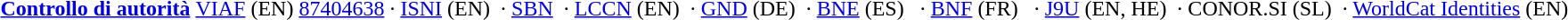<table class="CdA">
<tr>
<th><a href='#'>Controllo di autorità</a></th>
<td><a href='#'>VIAF</a> <span>(<span><abbr>EN</abbr></span>) <a href='#'>87404638</a></span><span> ·</span> <a href='#'>ISNI</a> <span>(<span><abbr>EN</abbr></span>) </span><span> ·</span> <a href='#'>SBN</a> <span></span><span> ·</span> <a href='#'>LCCN</a> <span>(<span><abbr>EN</abbr></span>) </span><span> ·</span> <a href='#'>GND</a> <span>(<span><abbr>DE</abbr></span>) </span><span> ·</span> <a href='#'>BNE</a> <span>(<span><abbr>ES</abbr></span>)  </span><span> ·</span> <a href='#'>BNF</a> <span>(<span><abbr>FR</abbr></span>)  </span><span> ·</span> <a href='#'>J9U</a> <span>(<span><abbr>EN</abbr>, <abbr>HE</abbr></span>) </span><span> ·</span> CONOR.SI <span>(<span><abbr>SL</abbr></span>) </span><span> ·</span> <a href='#'>WorldCat Identities</a> <span>(<span><abbr>EN</abbr></span>) </span></td>
</tr>
</table>
